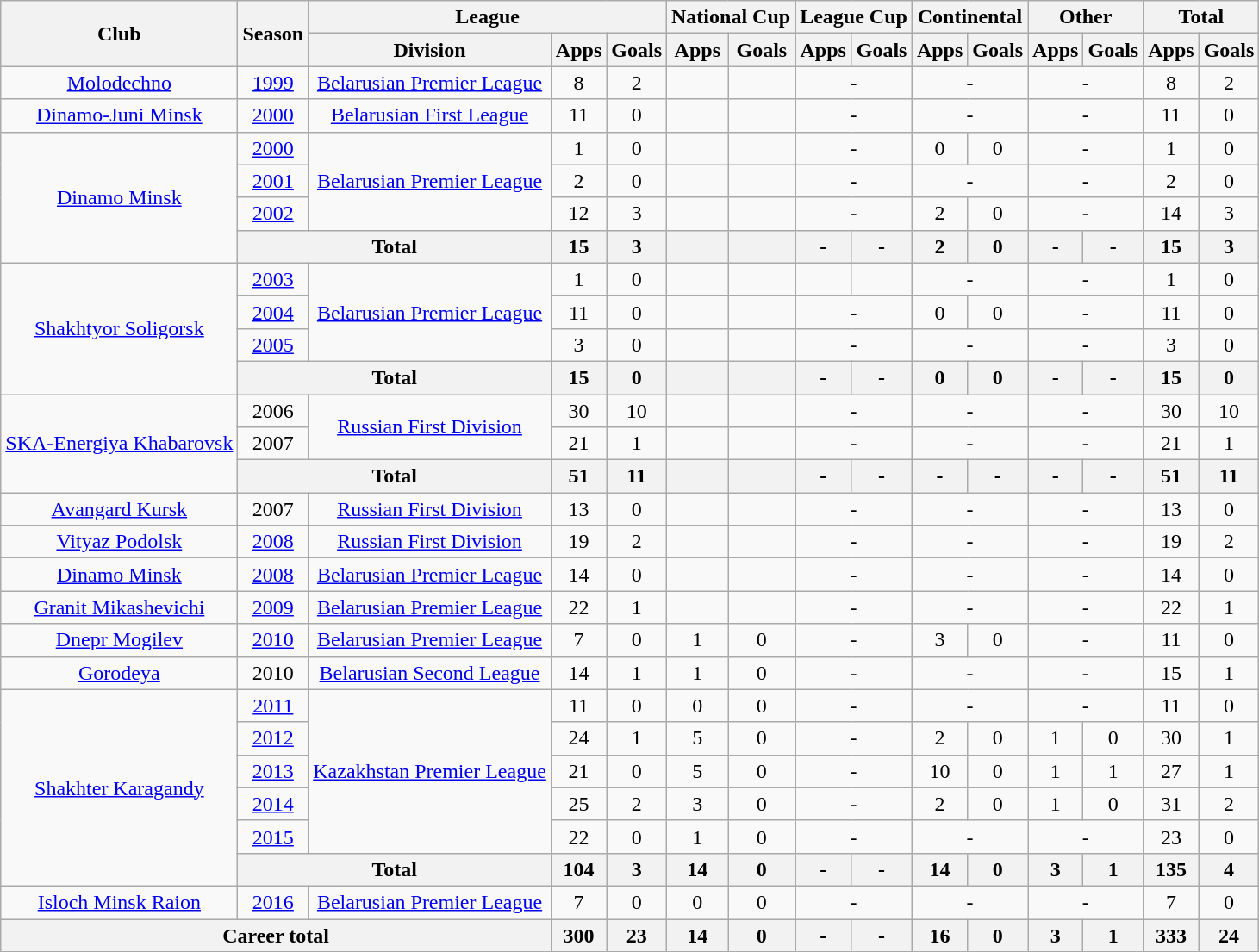<table class="wikitable" style="text-align: center;">
<tr>
<th rowspan="2">Club</th>
<th rowspan="2">Season</th>
<th colspan="3">League</th>
<th colspan="2">National Cup</th>
<th colspan="2">League Cup</th>
<th colspan="2">Continental</th>
<th colspan="2">Other</th>
<th colspan="2">Total</th>
</tr>
<tr>
<th>Division</th>
<th>Apps</th>
<th>Goals</th>
<th>Apps</th>
<th>Goals</th>
<th>Apps</th>
<th>Goals</th>
<th>Apps</th>
<th>Goals</th>
<th>Apps</th>
<th>Goals</th>
<th>Apps</th>
<th>Goals</th>
</tr>
<tr>
<td valign="center"><a href='#'>Molodechno</a></td>
<td><a href='#'>1999</a></td>
<td><a href='#'>Belarusian Premier League</a></td>
<td>8</td>
<td>2</td>
<td></td>
<td></td>
<td colspan="2">-</td>
<td colspan="2">-</td>
<td colspan="2">-</td>
<td>8</td>
<td>2</td>
</tr>
<tr>
<td valign="center"><a href='#'>Dinamo-Juni Minsk</a></td>
<td><a href='#'>2000</a></td>
<td><a href='#'>Belarusian First League</a></td>
<td>11</td>
<td>0</td>
<td></td>
<td></td>
<td colspan="2">-</td>
<td colspan="2">-</td>
<td colspan="2">-</td>
<td>11</td>
<td>0</td>
</tr>
<tr>
<td rowspan="4" valign="center"><a href='#'>Dinamo Minsk</a></td>
<td><a href='#'>2000</a></td>
<td rowspan="3" valign="center"><a href='#'>Belarusian Premier League</a></td>
<td>1</td>
<td>0</td>
<td></td>
<td></td>
<td colspan="2">-</td>
<td>0</td>
<td>0</td>
<td colspan="2">-</td>
<td>1</td>
<td>0</td>
</tr>
<tr>
<td><a href='#'>2001</a></td>
<td>2</td>
<td>0</td>
<td></td>
<td></td>
<td colspan="2">-</td>
<td colspan="2">-</td>
<td colspan="2">-</td>
<td>2</td>
<td>0</td>
</tr>
<tr>
<td><a href='#'>2002</a></td>
<td>12</td>
<td>3</td>
<td></td>
<td></td>
<td colspan="2">-</td>
<td>2</td>
<td>0</td>
<td colspan="2">-</td>
<td>14</td>
<td>3</td>
</tr>
<tr>
<th colspan="2">Total</th>
<th>15</th>
<th>3</th>
<th></th>
<th></th>
<th>-</th>
<th>-</th>
<th>2</th>
<th>0</th>
<th>-</th>
<th>-</th>
<th>15</th>
<th>3</th>
</tr>
<tr>
<td rowspan="4" valign="center"><a href='#'>Shakhtyor Soligorsk</a></td>
<td><a href='#'>2003</a></td>
<td rowspan="3" valign="center"><a href='#'>Belarusian Premier League</a></td>
<td>1</td>
<td>0</td>
<td></td>
<td></td>
<td></td>
<td></td>
<td colspan="2">-</td>
<td colspan="2">-</td>
<td>1</td>
<td>0</td>
</tr>
<tr>
<td><a href='#'>2004</a></td>
<td>11</td>
<td>0</td>
<td></td>
<td></td>
<td colspan="2">-</td>
<td>0</td>
<td>0</td>
<td colspan="2">-</td>
<td>11</td>
<td>0</td>
</tr>
<tr>
<td><a href='#'>2005</a></td>
<td>3</td>
<td>0</td>
<td></td>
<td></td>
<td colspan="2">-</td>
<td colspan="2">-</td>
<td colspan="2">-</td>
<td>3</td>
<td>0</td>
</tr>
<tr>
<th colspan="2">Total</th>
<th>15</th>
<th>0</th>
<th></th>
<th></th>
<th>-</th>
<th>-</th>
<th>0</th>
<th>0</th>
<th>-</th>
<th>-</th>
<th>15</th>
<th>0</th>
</tr>
<tr>
<td rowspan="3" valign="center"><a href='#'>SKA-Energiya Khabarovsk</a></td>
<td>2006</td>
<td rowspan="2" valign="center"><a href='#'>Russian First Division</a></td>
<td>30</td>
<td>10</td>
<td></td>
<td></td>
<td colspan="2">-</td>
<td colspan="2">-</td>
<td colspan="2">-</td>
<td>30</td>
<td>10</td>
</tr>
<tr>
<td>2007</td>
<td>21</td>
<td>1</td>
<td></td>
<td></td>
<td colspan="2">-</td>
<td colspan="2">-</td>
<td colspan="2">-</td>
<td>21</td>
<td>1</td>
</tr>
<tr>
<th colspan="2">Total</th>
<th>51</th>
<th>11</th>
<th></th>
<th></th>
<th>-</th>
<th>-</th>
<th>-</th>
<th>-</th>
<th>-</th>
<th>-</th>
<th>51</th>
<th>11</th>
</tr>
<tr>
<td valign="center"><a href='#'>Avangard Kursk</a></td>
<td>2007</td>
<td><a href='#'>Russian First Division</a></td>
<td>13</td>
<td>0</td>
<td></td>
<td></td>
<td colspan="2">-</td>
<td colspan="2">-</td>
<td colspan="2">-</td>
<td>13</td>
<td>0</td>
</tr>
<tr>
<td valign="center"><a href='#'>Vityaz Podolsk</a></td>
<td><a href='#'>2008</a></td>
<td><a href='#'>Russian First Division</a></td>
<td>19</td>
<td>2</td>
<td></td>
<td></td>
<td colspan="2">-</td>
<td colspan="2">-</td>
<td colspan="2">-</td>
<td>19</td>
<td>2</td>
</tr>
<tr>
<td valign="center"><a href='#'>Dinamo Minsk</a></td>
<td><a href='#'>2008</a></td>
<td><a href='#'>Belarusian Premier League</a></td>
<td>14</td>
<td>0</td>
<td></td>
<td></td>
<td colspan="2">-</td>
<td colspan="2">-</td>
<td colspan="2">-</td>
<td>14</td>
<td>0</td>
</tr>
<tr>
<td valign="center"><a href='#'>Granit Mikashevichi</a></td>
<td><a href='#'>2009</a></td>
<td><a href='#'>Belarusian Premier League</a></td>
<td>22</td>
<td>1</td>
<td></td>
<td></td>
<td colspan="2">-</td>
<td colspan="2">-</td>
<td colspan="2">-</td>
<td>22</td>
<td>1</td>
</tr>
<tr>
<td valign="center"><a href='#'>Dnepr Mogilev</a></td>
<td><a href='#'>2010</a></td>
<td><a href='#'>Belarusian Premier League</a></td>
<td>7</td>
<td>0</td>
<td>1</td>
<td>0</td>
<td colspan="2">-</td>
<td>3</td>
<td>0</td>
<td colspan="2">-</td>
<td>11</td>
<td>0</td>
</tr>
<tr>
<td valign="center"><a href='#'>Gorodeya</a></td>
<td>2010</td>
<td><a href='#'>Belarusian Second League</a></td>
<td>14</td>
<td>1</td>
<td>1</td>
<td>0</td>
<td colspan="2">-</td>
<td colspan="2">-</td>
<td colspan="2">-</td>
<td>15</td>
<td>1</td>
</tr>
<tr>
<td rowspan="6" valign="center"><a href='#'>Shakhter Karagandy</a></td>
<td><a href='#'>2011</a></td>
<td rowspan="5" valign="center"><a href='#'>Kazakhstan Premier League</a></td>
<td>11</td>
<td>0</td>
<td>0</td>
<td>0</td>
<td colspan="2">-</td>
<td colspan="2">-</td>
<td colspan="2">-</td>
<td>11</td>
<td>0</td>
</tr>
<tr>
<td><a href='#'>2012</a></td>
<td>24</td>
<td>1</td>
<td>5</td>
<td>0</td>
<td colspan="2">-</td>
<td>2</td>
<td>0</td>
<td>1</td>
<td>0</td>
<td>30</td>
<td>1</td>
</tr>
<tr>
<td><a href='#'>2013</a></td>
<td>21</td>
<td>0</td>
<td>5</td>
<td>0</td>
<td colspan="2">-</td>
<td>10</td>
<td>0</td>
<td>1</td>
<td>1</td>
<td>27</td>
<td>1</td>
</tr>
<tr>
<td><a href='#'>2014</a></td>
<td>25</td>
<td>2</td>
<td>3</td>
<td>0</td>
<td colspan="2">-</td>
<td>2</td>
<td>0</td>
<td>1</td>
<td>0</td>
<td>31</td>
<td>2</td>
</tr>
<tr>
<td><a href='#'>2015</a></td>
<td>22</td>
<td>0</td>
<td>1</td>
<td>0</td>
<td colspan="2">-</td>
<td colspan="2">-</td>
<td colspan="2">-</td>
<td>23</td>
<td>0</td>
</tr>
<tr>
<th colspan="2">Total</th>
<th>104</th>
<th>3</th>
<th>14</th>
<th>0</th>
<th>-</th>
<th>-</th>
<th>14</th>
<th>0</th>
<th>3</th>
<th>1</th>
<th>135</th>
<th>4</th>
</tr>
<tr>
<td valign="center"><a href='#'>Isloch Minsk Raion</a></td>
<td><a href='#'>2016</a></td>
<td><a href='#'>Belarusian Premier League</a></td>
<td>7</td>
<td>0</td>
<td>0</td>
<td>0</td>
<td colspan="2">-</td>
<td colspan="2">-</td>
<td colspan="2">-</td>
<td>7</td>
<td>0</td>
</tr>
<tr>
<th colspan="3">Career total</th>
<th>300</th>
<th>23</th>
<th>14</th>
<th>0</th>
<th>-</th>
<th>-</th>
<th>16</th>
<th>0</th>
<th>3</th>
<th>1</th>
<th>333</th>
<th>24</th>
</tr>
</table>
